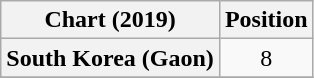<table class="wikitable sortable plainrowheaders" style="text-align:center">
<tr>
<th scope="col">Chart (2019)</th>
<th scope="col">Position</th>
</tr>
<tr>
<th scope="row">South Korea (Gaon)</th>
<td>8</td>
</tr>
<tr>
</tr>
</table>
